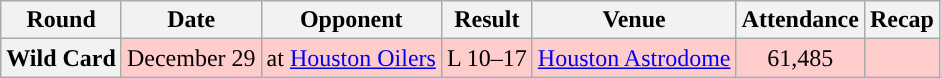<table class="wikitable" style="text-align:center">
<tr>
<th>Round</th>
<th>Date</th>
<th>Opponent</th>
<th>Result</th>
<th>Venue</th>
<th>Attendance</th>
<th>Recap</th>
</tr>
<tr style="background:#fcc">
<th>Wild Card</th>
<td>December 29</td>
<td>at <a href='#'>Houston Oilers</a></td>
<td>L 10–17</td>
<td><a href='#'>Houston Astrodome</a></td>
<td>61,485</td>
<td></td>
</tr>
</table>
